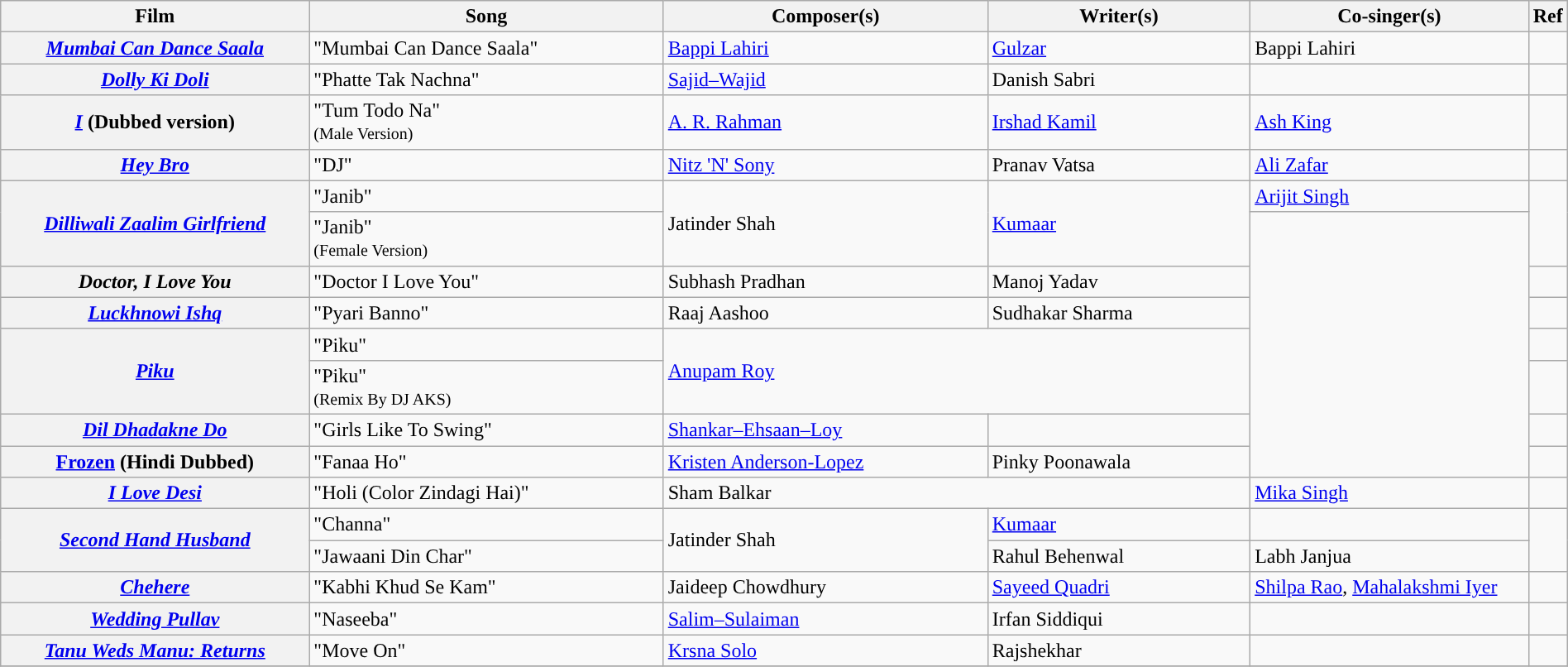<table class="wikitable plainrowheaders" width="100%">
<tr>
<th width=20%>Film</th>
<th width=23%>Song</th>
<th width=21%>Composer(s)</th>
<th width=17%>Writer(s)</th>
<th width=18%>Co-singer(s)</th>
<th width=1%>Ref</th>
</tr>
<tr>
<th scope="row"><em><a href='#'>Mumbai Can Dance Saala</a></em></th>
<td>"Mumbai Can Dance Saala"</td>
<td><a href='#'>Bappi Lahiri</a></td>
<td><a href='#'>Gulzar</a></td>
<td>Bappi Lahiri</td>
<td></td>
</tr>
<tr>
<th scope="row"><em><a href='#'>Dolly Ki Doli</a></em></th>
<td>"Phatte Tak Nachna"</td>
<td><a href='#'>Sajid–Wajid</a></td>
<td>Danish Sabri</td>
<td></td>
<td></td>
</tr>
<tr>
<th scope="row"><em><a href='#'>I</a></em> (Dubbed version)</th>
<td>"Tum Todo Na"<br><small>(Male Version)</small></td>
<td><a href='#'>A. R. Rahman</a></td>
<td><a href='#'>Irshad Kamil</a></td>
<td><a href='#'>Ash King</a></td>
<td></td>
</tr>
<tr>
<th scope="row"><em><a href='#'>Hey Bro</a></em></th>
<td>"DJ"</td>
<td><a href='#'>Nitz 'N' Sony</a></td>
<td>Pranav Vatsa</td>
<td><a href='#'>Ali Zafar</a></td>
<td></td>
</tr>
<tr>
<th scope="row" rowspan="2"><em><a href='#'>Dilliwali Zaalim Girlfriend</a></em></th>
<td>"Janib"</td>
<td rowspan="2">Jatinder Shah</td>
<td rowspan="2"><a href='#'>Kumaar</a></td>
<td><a href='#'>Arijit Singh</a></td>
<td rowspan="2"></td>
</tr>
<tr>
<td>"Janib"<br><small>(Female Version)</small></td>
<td rowspan="7"></td>
</tr>
<tr>
<th scope="row"><em>Doctor, I Love You</em></th>
<td>"Doctor I Love You"</td>
<td>Subhash Pradhan</td>
<td>Manoj Yadav</td>
<td></td>
</tr>
<tr>
<th scope="row"><em><a href='#'>Luckhnowi Ishq</a></em></th>
<td>"Pyari Banno"</td>
<td>Raaj Aashoo</td>
<td>Sudhakar Sharma</td>
<td></td>
</tr>
<tr>
<th scope="row" rowspan="2"><em><a href='#'>Piku</a></em></th>
<td>"Piku"</td>
<td rowspan="2" colspan="2"><a href='#'>Anupam Roy</a></td>
<td></td>
</tr>
<tr>
<td>"Piku"<br><small>(Remix By DJ AKS)</small></td>
<td></td>
</tr>
<tr>
<th scope="row"><em><a href='#'>Dil Dhadakne Do</a></em></th>
<td>"Girls Like To Swing"</td>
<td><a href='#'>Shankar–Ehsaan–Loy</a></td>
<td></td>
<td></td>
</tr>
<tr>
<th scope="row"><a href='#'>Frozen</a> (Hindi Dubbed)</th>
<td>"Fanaa Ho"</td>
<td><a href='#'>Kristen Anderson-Lopez</a></td>
<td>Pinky Poonawala</td>
<td></td>
</tr>
<tr>
<th scope="row"><em><a href='#'>I Love Desi</a></em></th>
<td>"Holi (Color Zindagi Hai)"</td>
<td colspan="2">Sham Balkar</td>
<td><a href='#'>Mika Singh</a></td>
<td></td>
</tr>
<tr>
<th scope="row" rowspan="2"><em><a href='#'>Second Hand Husband</a></em></th>
<td>"Channa"</td>
<td rowspan="2">Jatinder Shah</td>
<td><a href='#'>Kumaar</a></td>
<td></td>
<td rowspan="2"></td>
</tr>
<tr>
<td>"Jawaani Din Char"</td>
<td>Rahul Behenwal</td>
<td>Labh Janjua</td>
</tr>
<tr>
<th scope="row"><em><a href='#'>Chehere</a></em></th>
<td>"Kabhi Khud Se Kam"</td>
<td>Jaideep Chowdhury</td>
<td><a href='#'>Sayeed Quadri</a></td>
<td><a href='#'>Shilpa Rao</a>, <a href='#'>Mahalakshmi Iyer</a></td>
<td></td>
</tr>
<tr>
<th scope="row"><em><a href='#'>Wedding Pullav</a></em></th>
<td>"Naseeba"</td>
<td><a href='#'>Salim–Sulaiman</a></td>
<td>Irfan Siddiqui</td>
<td></td>
<td></td>
</tr>
<tr>
<th scope="row"><em><a href='#'>Tanu Weds Manu: Returns</a></em></th>
<td>"Move On"</td>
<td><a href='#'>Krsna Solo</a></td>
<td>Rajshekhar</td>
<td></td>
<td></td>
</tr>
<tr>
</tr>
</table>
